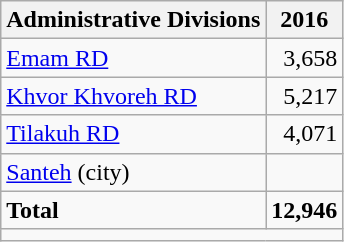<table class="wikitable">
<tr>
<th>Administrative Divisions</th>
<th>2016</th>
</tr>
<tr>
<td><a href='#'>Emam RD</a></td>
<td style="text-align: right;">3,658</td>
</tr>
<tr>
<td><a href='#'>Khvor Khvoreh RD</a></td>
<td style="text-align: right;">5,217</td>
</tr>
<tr>
<td><a href='#'>Tilakuh RD</a></td>
<td style="text-align: right;">4,071</td>
</tr>
<tr>
<td><a href='#'>Santeh</a> (city)</td>
<td style="text-align: right;"></td>
</tr>
<tr>
<td><strong>Total</strong></td>
<td style="text-align: right;"><strong>12,946</strong></td>
</tr>
<tr>
<td colspan=2></td>
</tr>
</table>
